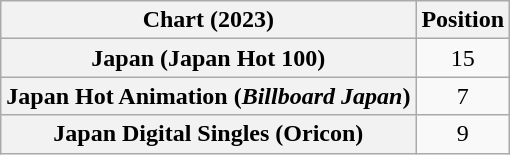<table class="wikitable sortable plainrowheaders" style="text-align:center">
<tr>
<th scope="col">Chart (2023)</th>
<th scope="col">Position</th>
</tr>
<tr>
<th scope="row">Japan (Japan Hot 100)</th>
<td>15</td>
</tr>
<tr>
<th scope="row">Japan Hot Animation (<em>Billboard Japan</em>)</th>
<td>7</td>
</tr>
<tr>
<th scope="row">Japan Digital Singles (Oricon)</th>
<td>9</td>
</tr>
</table>
